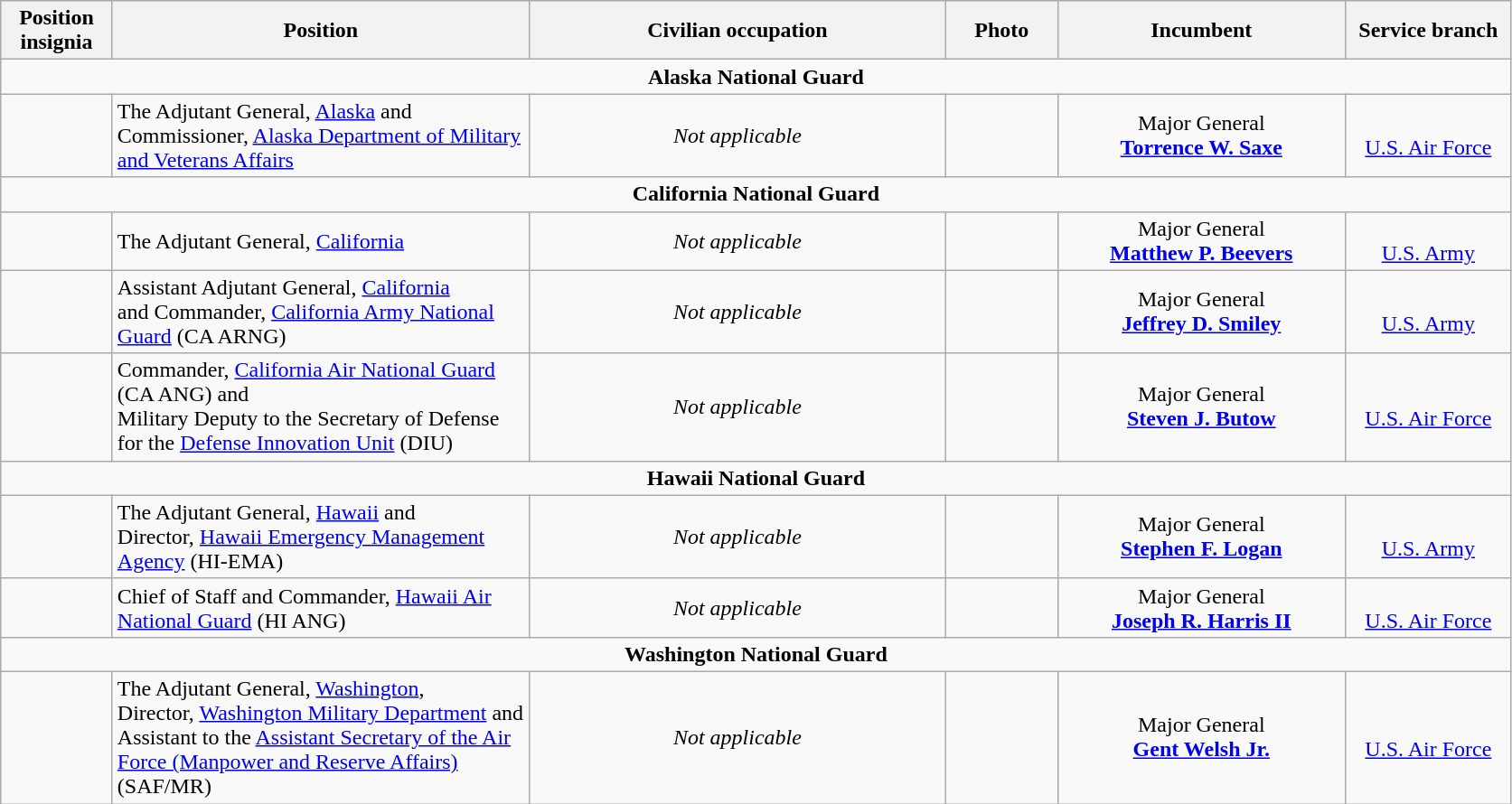<table class="wikitable">
<tr>
<th width="75" style="text-align:center">Position insignia</th>
<th width="300" style="text-align:center">Position</th>
<th width="300" style="text-align:center">Civilian occupation</th>
<th width="75" style="text-align:center">Photo</th>
<th width="205" style="text-align:center">Incumbent</th>
<th width="115" style="text-align:center">Service branch</th>
</tr>
<tr>
<td colspan="6" style="text-align:center"><strong>Alaska National Guard</strong></td>
</tr>
<tr>
<td></td>
<td>The Adjutant General, <a href='#'>Alaska</a> and<br>Commissioner, <a href='#'>Alaska Department of Military and Veterans Affairs</a></td>
<td style="text-align:center"><em>Not applicable</em></td>
<td></td>
<td style="text-align:center">Major General<br><strong><a href='#'>Torrence W. Saxe</a></strong></td>
<td style="text-align:center"><br><a href='#'>U.S. Air Force</a></td>
</tr>
<tr>
<td colspan="6" style="text-align:center"><strong>California National Guard</strong></td>
</tr>
<tr>
<td></td>
<td>The Adjutant General, <a href='#'>California</a></td>
<td style="text-align:center"><em>Not applicable</em></td>
<td></td>
<td style="text-align:center">Major General<br><strong><a href='#'>Matthew P. Beevers</a></strong></td>
<td style="text-align:center"><br><a href='#'>U.S. Army</a></td>
</tr>
<tr>
<td></td>
<td>Assistant Adjutant General, <a href='#'>California</a><br>and Commander, <a href='#'>California Army National Guard</a> (CA ARNG)</td>
<td style="text-align:center"><em>Not applicable</em></td>
<td></td>
<td style="text-align:center">Major General<br><strong><a href='#'>Jeffrey D. Smiley</a></strong></td>
<td style="text-align:center"><br><a href='#'>U.S. Army</a></td>
</tr>
<tr>
<td> </td>
<td>Commander, <a href='#'>California Air National Guard</a> (CA ANG) and<br>Military Deputy to the Secretary of Defense for the <a href='#'>Defense Innovation Unit</a> (DIU)</td>
<td style="text-align:center"><em>Not applicable</em></td>
<td></td>
<td style="text-align:center">Major General<br><strong><a href='#'>Steven J. Butow</a></strong></td>
<td style="text-align:center"><br><a href='#'>U.S. Air Force</a></td>
</tr>
<tr>
<td colspan="6" style="text-align:center"><strong>Hawaii National Guard</strong></td>
</tr>
<tr>
<td></td>
<td>The Adjutant General, <a href='#'>Hawaii</a> and<br>Director, <a href='#'>Hawaii Emergency Management Agency</a> (HI-EMA)</td>
<td style="text-align:center"><em>Not applicable</em></td>
<td></td>
<td style="text-align:center">Major General<br><strong><a href='#'>Stephen F. Logan</a></strong></td>
<td style="text-align:center"><br><a href='#'>U.S. Army</a></td>
</tr>
<tr>
<td></td>
<td>Chief of Staff and Commander, <a href='#'>Hawaii Air National Guard</a> (HI ANG)</td>
<td style="text-align:center"><em>Not applicable</em></td>
<td></td>
<td style="text-align:center">Major General<br><strong><a href='#'>Joseph R. Harris II</a></strong></td>
<td style="text-align:center"><br><a href='#'>U.S. Air Force</a></td>
</tr>
<tr>
<td colspan="6" style="text-align:center"><strong>Washington National Guard</strong></td>
</tr>
<tr>
<td> </td>
<td>The Adjutant General, <a href='#'>Washington</a>,<br>Director, <a href='#'>Washington Military Department</a> and<br>Assistant to the <a href='#'>Assistant Secretary of the Air Force (Manpower and Reserve Affairs)</a> (SAF/MR)</td>
<td style="text-align:center"><em>Not applicable</em></td>
<td></td>
<td style="text-align:center">Major General<br><strong><a href='#'>Gent Welsh Jr.</a></strong></td>
<td style="text-align:center"><br><a href='#'>U.S. Air Force</a></td>
</tr>
</table>
